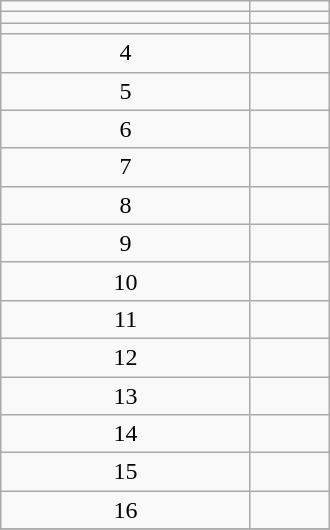<table class="wikitable" width="220px">
<tr>
<td align=center></td>
<td></td>
</tr>
<tr>
<td align=center></td>
<td></td>
</tr>
<tr>
<td align=center></td>
<td></td>
</tr>
<tr>
<td align=center>4</td>
<td></td>
</tr>
<tr>
<td align=center>5</td>
<td></td>
</tr>
<tr>
<td align=center>6</td>
<td></td>
</tr>
<tr>
<td align=center>7</td>
<td></td>
</tr>
<tr>
<td align=center>8</td>
<td></td>
</tr>
<tr>
<td align=center>9</td>
<td></td>
</tr>
<tr>
<td align=center>10</td>
<td></td>
</tr>
<tr>
<td align=center>11</td>
<td></td>
</tr>
<tr>
<td align=center>12</td>
<td></td>
</tr>
<tr>
<td align=center>13</td>
<td></td>
</tr>
<tr>
<td align=center>14</td>
<td></td>
</tr>
<tr>
<td align=center>15</td>
<td></td>
</tr>
<tr>
<td align=center>16</td>
<td></td>
</tr>
<tr>
</tr>
</table>
